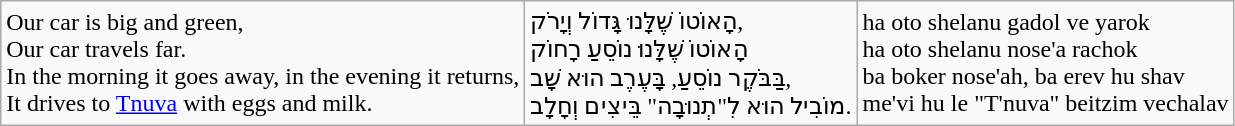<table class="wikitable">
<tr cellpadding="5" cellspacing="5">
<td>Our car is big and green, <br>Our car travels far. <br>In the morning it goes away, in the evening it returns, <br>It drives to <a href='#'>Tnuva</a> with eggs and milk.</td>
<td>הָאוֹטוֹ שֶׁלָּנוּ גָּדוֹל וְיָרֹק, <br> הָאוֹטוֹ שֶׁלָּנוּ נוֹסֵעַ רָחוֹק <br> בַּבֹּקֶר נוֹסֵעַ, בָּעֶרֶב הוּא שָׁב, <br> מוֹבִיל הוּא לִ"תְנוּבָה" בֵּיצִים וְחָלָב.</td>
<td>ha oto shelanu gadol ve yarok <br>ha oto shelanu nose'a rachok  <br> ba boker nose'ah, ba erev hu shav <br> me'vi hu le "T'nuva" beitzim vechalav</td>
</tr>
</table>
